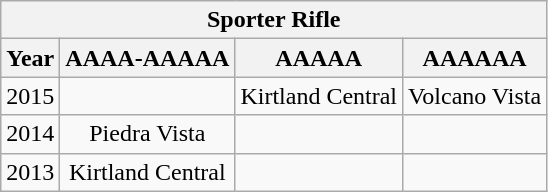<table class="wikitable" style="text-align:center">
<tr>
<th colspan="4">Sporter Rifle</th>
</tr>
<tr>
<th>Year</th>
<th>AAAA-AAAAA</th>
<th>AAAAA</th>
<th>AAAAAA</th>
</tr>
<tr>
<td>2015</td>
<td></td>
<td>Kirtland Central</td>
<td>Volcano Vista</td>
</tr>
<tr>
<td>2014</td>
<td>Piedra Vista</td>
<td></td>
<td></td>
</tr>
<tr>
<td>2013</td>
<td>Kirtland Central</td>
<td></td>
<td></td>
</tr>
</table>
